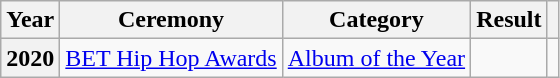<table class="wikitable plainrowheaders" style="border:none; margin:0;">
<tr>
<th scope="col">Year</th>
<th scope="col">Ceremony</th>
<th scope="col">Category</th>
<th scope="col">Result</th>
<th scope="col" class="unsortable"></th>
</tr>
<tr>
<th scope="row">2020</th>
<td><a href='#'>BET Hip Hop Awards</a></td>
<td><a href='#'>Album of the Year</a></td>
<td></td>
<td></td>
</tr>
</table>
